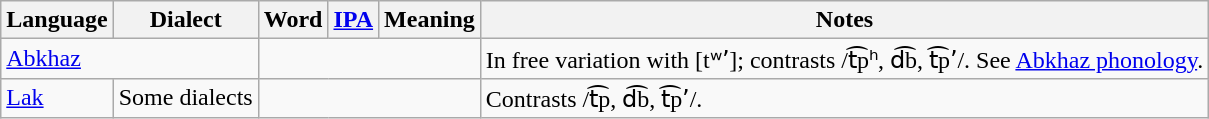<table class="wikitable">
<tr>
<th>Language</th>
<th>Dialect</th>
<th>Word</th>
<th><a href='#'>IPA</a></th>
<th>Meaning</th>
<th>Notes</th>
</tr>
<tr>
<td colspan=2><a href='#'>Abkhaz</a></td>
<td colspan="3"></td>
<td>In free variation with [tʷʼ]; contrasts /t͡pʰ, d͡b, t͡pʼ/. See <a href='#'>Abkhaz phonology</a>.</td>
</tr>
<tr>
<td><a href='#'>Lak</a></td>
<td>Some dialects</td>
<td colspan="3"></td>
<td>Contrasts /t͡p, d͡b, t͡pʼ/.</td>
</tr>
</table>
